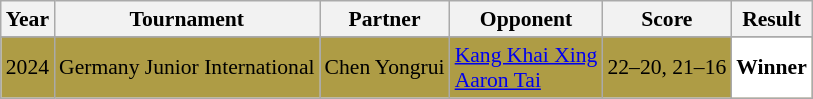<table class="sortable wikitable" style="font-size: 90%;">
<tr>
<th>Year</th>
<th>Tournament</th>
<th>Partner</th>
<th>Opponent</th>
<th>Score</th>
<th>Result</th>
</tr>
<tr>
</tr>
<tr style="background:#AE9C45">
<td align="center">2024</td>
<td align="left">Germany Junior International</td>
<td align="left"> Chen Yongrui</td>
<td align="left"> <a href='#'>Kang Khai Xing</a><br> <a href='#'>Aaron Tai</a></td>
<td align="left">22–20, 21–16</td>
<td style="text-align:left; background: white"> <strong>Winner</strong></td>
</tr>
</table>
